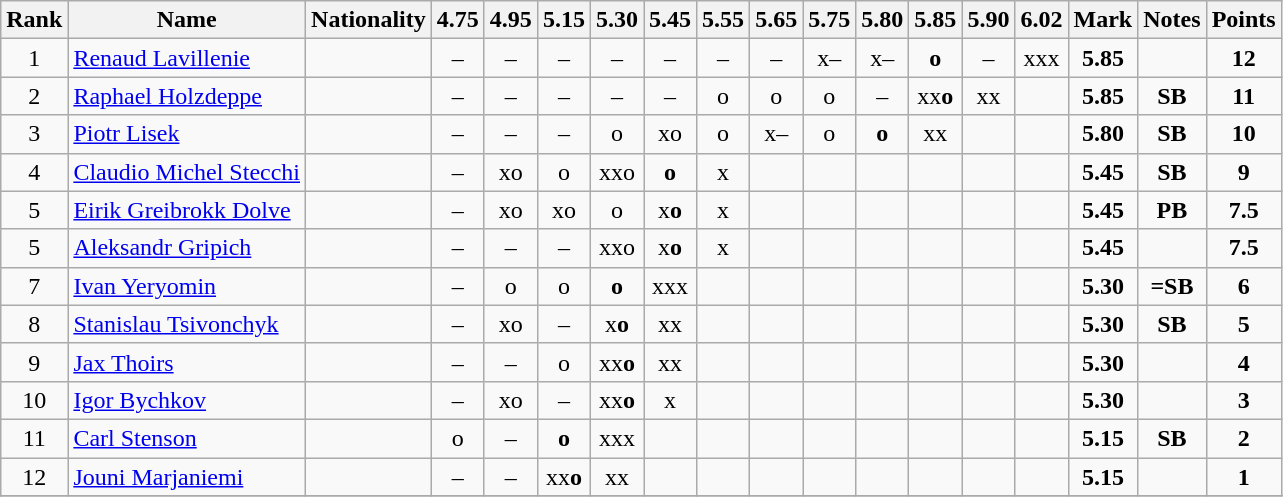<table class="wikitable sortable" style="text-align:center">
<tr>
<th>Rank</th>
<th>Name</th>
<th>Nationality</th>
<th>4.75</th>
<th>4.95</th>
<th>5.15</th>
<th>5.30</th>
<th>5.45</th>
<th>5.55</th>
<th>5.65</th>
<th>5.75</th>
<th>5.80</th>
<th>5.85</th>
<th>5.90</th>
<th>6.02</th>
<th>Mark</th>
<th>Notes</th>
<th>Points</th>
</tr>
<tr>
<td>1</td>
<td align=left><a href='#'>Renaud Lavillenie</a></td>
<td align=left></td>
<td>–</td>
<td>–</td>
<td>–</td>
<td>–</td>
<td>–</td>
<td>–</td>
<td>–</td>
<td>x–</td>
<td>x–</td>
<td><strong>o </strong></td>
<td>–</td>
<td>xxx</td>
<td><strong>5.85</strong></td>
<td></td>
<td><strong>12</strong></td>
</tr>
<tr>
<td>2</td>
<td align=left><a href='#'>Raphael Holzdeppe</a></td>
<td align=left></td>
<td>–</td>
<td>–</td>
<td>–</td>
<td>–</td>
<td>–</td>
<td>o</td>
<td>o</td>
<td>o</td>
<td>–</td>
<td>xx<strong>o</strong></td>
<td>xx</td>
<td></td>
<td><strong>5.85</strong></td>
<td><strong>SB </strong></td>
<td><strong>11</strong></td>
</tr>
<tr>
<td>3</td>
<td align=left><a href='#'>Piotr Lisek</a></td>
<td align=left></td>
<td>–</td>
<td>–</td>
<td>–</td>
<td>o</td>
<td>xo</td>
<td>o</td>
<td>x–</td>
<td>o</td>
<td><strong>o </strong></td>
<td>xx</td>
<td></td>
<td></td>
<td><strong>5.80</strong></td>
<td><strong>SB </strong></td>
<td><strong>10</strong></td>
</tr>
<tr>
<td>4</td>
<td align=left><a href='#'>Claudio Michel Stecchi</a></td>
<td align=left></td>
<td>–</td>
<td>xo</td>
<td>o</td>
<td>xxo</td>
<td><strong>o </strong></td>
<td>x</td>
<td></td>
<td></td>
<td></td>
<td></td>
<td></td>
<td></td>
<td><strong>5.45</strong></td>
<td><strong>SB </strong></td>
<td><strong>9</strong></td>
</tr>
<tr>
<td>5</td>
<td align=left><a href='#'>Eirik Greibrokk Dolve</a></td>
<td align=left></td>
<td>–</td>
<td>xo</td>
<td>xo</td>
<td>o</td>
<td>x<strong>o</strong></td>
<td>x</td>
<td></td>
<td></td>
<td></td>
<td></td>
<td></td>
<td></td>
<td><strong>5.45</strong></td>
<td><strong>PB </strong></td>
<td><strong>7.5</strong></td>
</tr>
<tr>
<td>5</td>
<td align=left><a href='#'>Aleksandr Gripich</a></td>
<td align=left></td>
<td>–</td>
<td>–</td>
<td>–</td>
<td>xxo</td>
<td>x<strong>o</strong></td>
<td>x</td>
<td></td>
<td></td>
<td></td>
<td></td>
<td></td>
<td></td>
<td><strong>5.45</strong></td>
<td></td>
<td><strong>7.5</strong></td>
</tr>
<tr>
<td>7</td>
<td align=left><a href='#'>Ivan Yeryomin</a></td>
<td align=left></td>
<td>–</td>
<td>o</td>
<td>o</td>
<td><strong>o </strong></td>
<td>xxx</td>
<td></td>
<td></td>
<td></td>
<td></td>
<td></td>
<td></td>
<td></td>
<td><strong>5.30</strong></td>
<td><strong>=SB</strong></td>
<td><strong>6</strong></td>
</tr>
<tr>
<td>8</td>
<td align=left><a href='#'>Stanislau Tsivonchyk</a></td>
<td align=left></td>
<td>–</td>
<td>xo</td>
<td>–</td>
<td>x<strong>o</strong></td>
<td>xx</td>
<td></td>
<td></td>
<td></td>
<td></td>
<td></td>
<td></td>
<td></td>
<td><strong>5.30</strong></td>
<td><strong>SB </strong></td>
<td><strong>5</strong></td>
</tr>
<tr>
<td>9</td>
<td align=left><a href='#'>Jax Thoirs</a></td>
<td align=left></td>
<td>–</td>
<td>–</td>
<td>o</td>
<td>xx<strong>o</strong></td>
<td>xx</td>
<td></td>
<td></td>
<td></td>
<td></td>
<td></td>
<td></td>
<td></td>
<td><strong>5.30</strong></td>
<td></td>
<td><strong>4</strong></td>
</tr>
<tr>
<td>10</td>
<td align=left><a href='#'>Igor Bychkov</a></td>
<td align=left></td>
<td>–</td>
<td>xo</td>
<td>–</td>
<td>xx<strong>o</strong></td>
<td>x</td>
<td></td>
<td></td>
<td></td>
<td></td>
<td></td>
<td></td>
<td></td>
<td><strong>5.30</strong></td>
<td></td>
<td><strong>3</strong></td>
</tr>
<tr>
<td>11</td>
<td align=left><a href='#'>Carl Stenson</a></td>
<td align=left></td>
<td>o</td>
<td>–</td>
<td><strong>o </strong></td>
<td>xxx</td>
<td></td>
<td></td>
<td></td>
<td></td>
<td></td>
<td></td>
<td></td>
<td></td>
<td><strong>5.15</strong></td>
<td><strong>SB </strong></td>
<td><strong>2</strong></td>
</tr>
<tr>
<td>12</td>
<td align=left><a href='#'>Jouni Marjaniemi</a></td>
<td align=left></td>
<td>–</td>
<td>–</td>
<td>xx<strong>o</strong></td>
<td>xx</td>
<td></td>
<td></td>
<td></td>
<td></td>
<td></td>
<td></td>
<td></td>
<td></td>
<td><strong>5.15</strong></td>
<td></td>
<td><strong>1</strong></td>
</tr>
<tr>
</tr>
</table>
